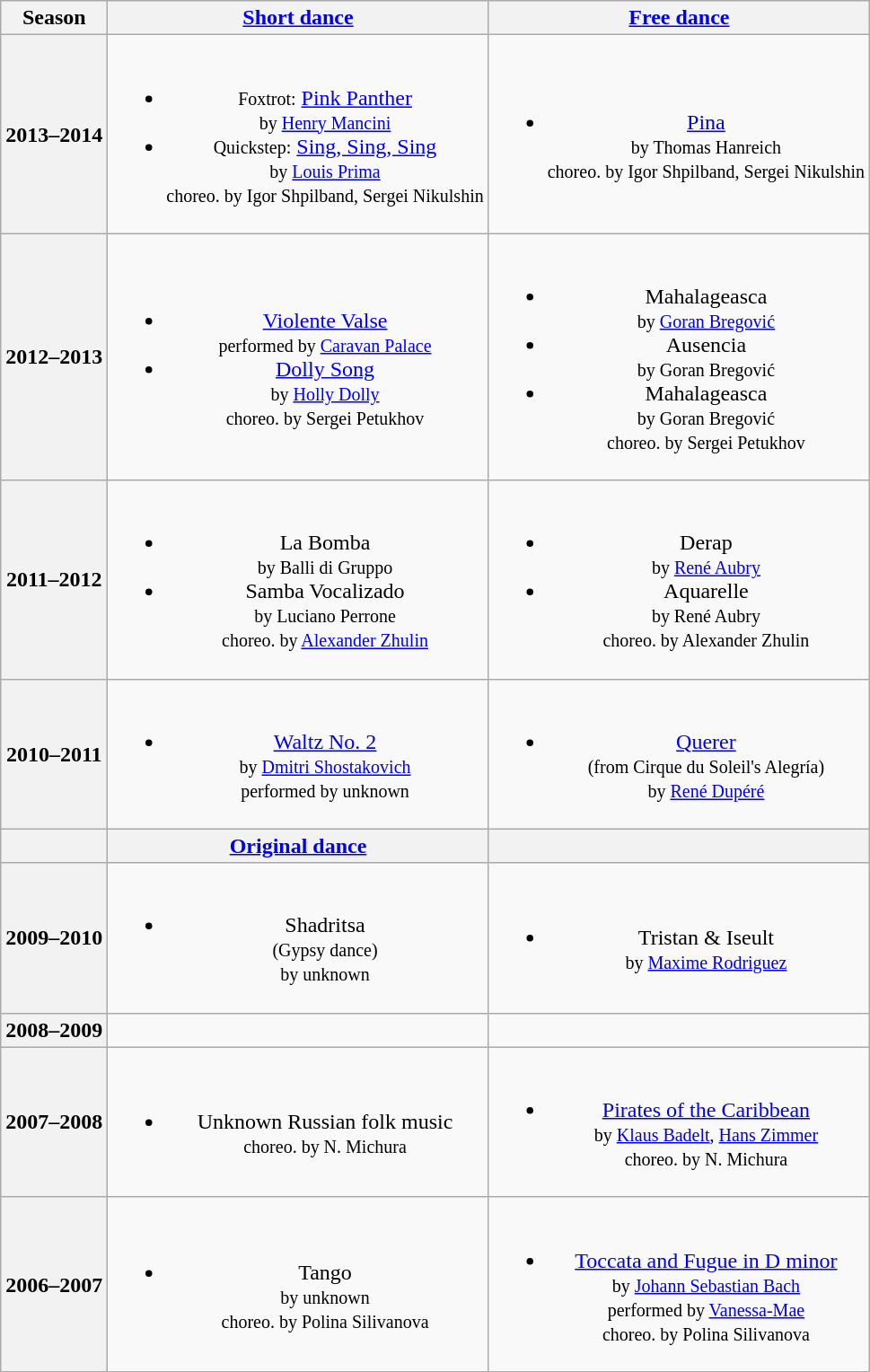<table class="wikitable" style="text-align:center">
<tr>
<th>Season</th>
<th><a href='#'>Short dance</a></th>
<th><a href='#'>Free dance</a></th>
</tr>
<tr>
<th>2013–2014 <br> </th>
<td><br><ul><li><small>Foxtrot:</small> <a href='#'>Pink Panther</a> <br><small> by <a href='#'>Henry Mancini</a> </small></li><li><small>Quickstep:</small> <a href='#'>Sing, Sing, Sing</a> <br><small> by <a href='#'>Louis Prima</a> <br> choreo. by Igor Shpilband, Sergei Nikulshin </small></li></ul></td>
<td><br><ul><li><a href='#'>Pina</a> <br><small> by Thomas Hanreich <br> choreo. by Igor Shpilband, Sergei Nikulshin </small></li></ul></td>
</tr>
<tr>
<th>2012–2013 <br> </th>
<td><br><ul><li><a href='#'>Violente Valse</a> <br><small> performed by <a href='#'>Caravan Palace</a> </small></li><li><a href='#'>Dolly Song</a> <br><small> by <a href='#'>Holly Dolly</a> <br> choreo. by Sergei Petukhov </small></li></ul></td>
<td><br><ul><li>Mahalageasca <br><small> by <a href='#'>Goran Bregović</a> </small></li><li>Ausencia <br><small> by Goran Bregović </small></li><li>Mahalageasca <br><small> by Goran Bregović <br> choreo. by Sergei Petukhov </small></li></ul></td>
</tr>
<tr>
<th>2011–2012 <br> </th>
<td><br><ul><li>La Bomba <br><small> by Balli di Gruppo </small></li><li>Samba Vocalizado <br><small> by Luciano Perrone <br> choreo. by <a href='#'>Alexander Zhulin</a> </small></li></ul></td>
<td><br><ul><li>Derap <br><small> by <a href='#'>René Aubry</a> </small></li><li>Aquarelle <br><small> by René Aubry <br> choreo. by Alexander Zhulin </small></li></ul></td>
</tr>
<tr>
<th>2010–2011</th>
<td><br><ul><li><a href='#'>Waltz No. 2</a> <br><small> by <a href='#'>Dmitri Shostakovich</a></small> <br><small> performed by unknown </small></li></ul></td>
<td><br><ul><li><a href='#'>Querer</a> <br><small> (from Cirque du Soleil's Alegría) <br> by <a href='#'>René Dupéré</a> </small></li></ul></td>
</tr>
<tr>
<th></th>
<th><a href='#'>Original dance</a></th>
<th></th>
</tr>
<tr>
<th>2009–2010</th>
<td><br><ul><li>Shadritsa <br><small> (Gypsy dance)</small> <br><small> by unknown </small></li></ul></td>
<td><br><ul><li>Tristan & Iseult <br><small> by <a href='#'>Maxime Rodriguez</a> </small></li></ul></td>
</tr>
<tr>
<th>2008–2009</th>
<td></td>
<td></td>
</tr>
<tr>
<th>2007–2008 <br> </th>
<td><br><ul><li>Unknown Russian folk music <br><small> choreo. by N. Michura </small></li></ul></td>
<td><br><ul><li><a href='#'>Pirates of the Caribbean</a> <br><small> by <a href='#'>Klaus Badelt</a>, <a href='#'>Hans Zimmer</a> <br> choreo. by N. Michura </small></li></ul></td>
</tr>
<tr>
<th>2006–2007 <br> </th>
<td><br><ul><li>Tango <br><small> by unknown <br> choreo. by Polina Silivanova </small></li></ul></td>
<td><br><ul><li><a href='#'>Toccata and Fugue in D minor</a> <br><small> by <a href='#'>Johann Sebastian Bach</a> <br> performed by <a href='#'>Vanessa-Mae</a> <br> choreo. by Polina Silivanova </small></li></ul></td>
</tr>
</table>
